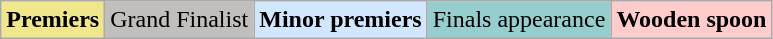<table class="wikitable">
<tr>
<td style=background:#F0E68C><strong>Premiers</strong></td>
<td style=background:#C0BFBD>Grand Finalist</td>
<td style=background:#D0E7FF><strong>Minor premiers</strong></td>
<td style=background:#96CDCD>Finals appearance</td>
<td style=background:#FFCCCC><strong>Wooden spoon</strong></td>
</tr>
</table>
